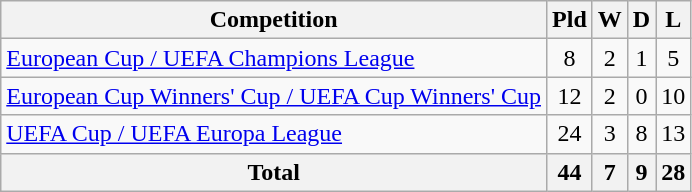<table class="wikitable plainrowheaders" style="text-align:center">
<tr>
<th scope="col">Competition</th>
<th scope="col">Pld</th>
<th scope="col">W</th>
<th scope="col">D</th>
<th scope="col">L</th>
</tr>
<tr>
<td align="left"><a href='#'>European Cup / UEFA Champions League</a></td>
<td>8</td>
<td>2</td>
<td>1</td>
<td>5</td>
</tr>
<tr>
<td align="left"><a href='#'>European Cup Winners' Cup / UEFA Cup Winners' Cup</a></td>
<td>12</td>
<td>2</td>
<td>0</td>
<td>10</td>
</tr>
<tr>
<td align="left"><a href='#'>UEFA Cup / UEFA Europa League</a></td>
<td>24</td>
<td>3</td>
<td>8</td>
<td>13</td>
</tr>
<tr>
<th>Total</th>
<th>44</th>
<th>7</th>
<th>9</th>
<th>28</th>
</tr>
</table>
